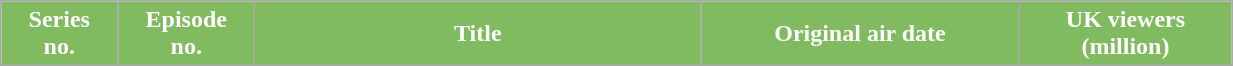<table class="wikitable plainrowheaders" style="width: 65%; margin-right: 0;">
<tr>
<th style="background:#80bb5f; color:#fff; width:5%">Series<br>no.</th>
<th style="background:#80bb5f; color:#fff; width:5%">Episode<br>no.</th>
<th style="background:#80bb5f; color:#fff; width:21%">Title</th>
<th style="background:#80bb5f; color:#fff; width:15%">Original air date</th>
<th style="background:#80bb5f; color:#fff; width:10%">UK viewers<br>(million)</th>
</tr>
<tr>
</tr>
</table>
